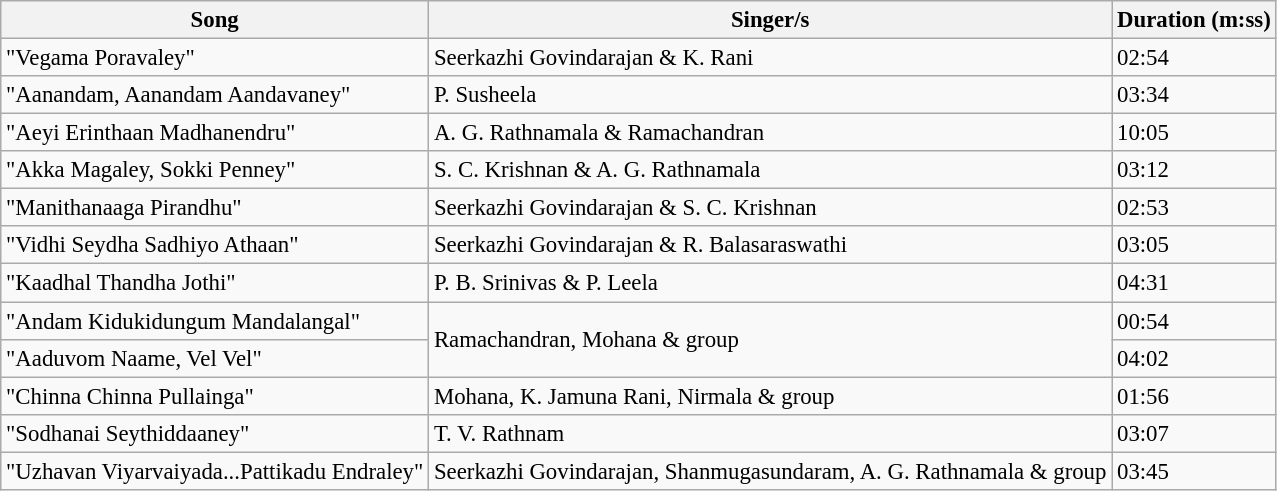<table class="wikitable" style="font-size:95%;">
<tr>
<th>Song</th>
<th>Singer/s</th>
<th>Duration (m:ss)</th>
</tr>
<tr>
<td>"Vegama Poravaley"</td>
<td>Seerkazhi Govindarajan & K. Rani</td>
<td>02:54</td>
</tr>
<tr>
<td>"Aanandam, Aanandam Aandavaney"</td>
<td>P. Susheela</td>
<td>03:34</td>
</tr>
<tr>
<td>"Aeyi Erinthaan Madhanendru"</td>
<td>A. G. Rathnamala & Ramachandran</td>
<td>10:05</td>
</tr>
<tr>
<td>"Akka Magaley, Sokki Penney"</td>
<td>S. C. Krishnan & A. G. Rathnamala</td>
<td>03:12</td>
</tr>
<tr>
<td>"Manithanaaga Pirandhu"</td>
<td>Seerkazhi Govindarajan & S. C. Krishnan</td>
<td>02:53</td>
</tr>
<tr>
<td>"Vidhi Seydha Sadhiyo Athaan"</td>
<td>Seerkazhi Govindarajan & R. Balasaraswathi</td>
<td>03:05</td>
</tr>
<tr>
<td>"Kaadhal Thandha Jothi"</td>
<td>P. B. Srinivas & P. Leela</td>
<td>04:31</td>
</tr>
<tr>
<td>"Andam Kidukidungum Mandalangal"</td>
<td rowspan=2>Ramachandran, Mohana & group</td>
<td>00:54</td>
</tr>
<tr>
<td>"Aaduvom Naame, Vel Vel"</td>
<td>04:02</td>
</tr>
<tr>
<td>"Chinna Chinna Pullainga"</td>
<td>Mohana, K. Jamuna Rani, Nirmala & group</td>
<td>01:56</td>
</tr>
<tr>
<td>"Sodhanai Seythiddaaney"</td>
<td>T. V. Rathnam</td>
<td>03:07</td>
</tr>
<tr>
<td>"Uzhavan Viyarvaiyada...Pattikadu Endraley"</td>
<td>Seerkazhi Govindarajan, Shanmugasundaram, A. G. Rathnamala & group</td>
<td>03:45</td>
</tr>
</table>
